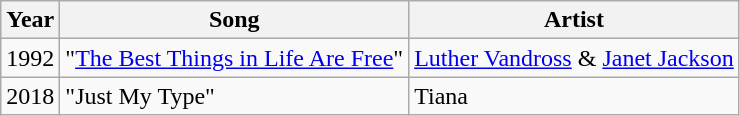<table class="wikitable sortable">
<tr>
<th>Year</th>
<th>Song</th>
<th>Artist</th>
</tr>
<tr>
<td>1992</td>
<td>"<a href='#'>The Best Things in Life Are Free</a>"</td>
<td><a href='#'>Luther Vandross</a> & <a href='#'>Janet Jackson</a></td>
</tr>
<tr>
<td>2018</td>
<td>"Just My Type"</td>
<td>Tiana</td>
</tr>
</table>
